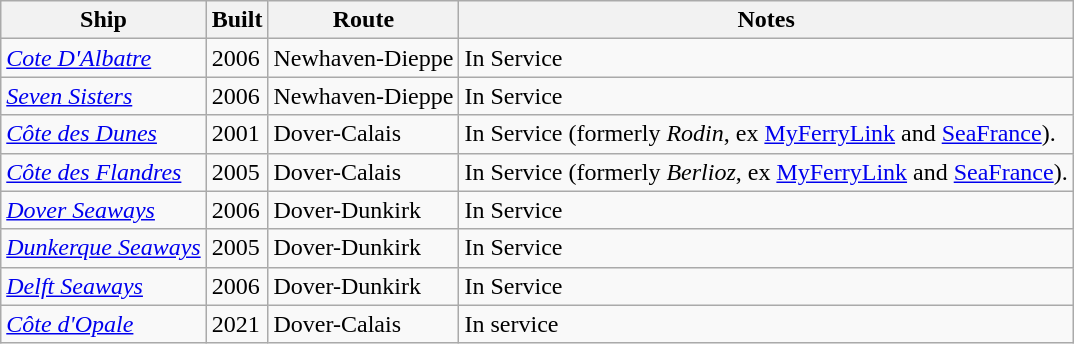<table class="wikitable">
<tr>
<th>Ship</th>
<th>Built</th>
<th>Route</th>
<th>Notes</th>
</tr>
<tr>
<td><em><a href='#'>Cote D'Albatre</a></em></td>
<td>2006</td>
<td>Newhaven-Dieppe</td>
<td>In Service</td>
</tr>
<tr>
<td><em><a href='#'>Seven Sisters</a></em></td>
<td>2006</td>
<td>Newhaven-Dieppe</td>
<td>In Service</td>
</tr>
<tr>
<td><em><a href='#'>Côte des Dunes</a></em></td>
<td>2001</td>
<td>Dover-Calais</td>
<td>In Service (formerly <em>Rodin</em>, ex <a href='#'>MyFerryLink</a> and <a href='#'>SeaFrance</a>).</td>
</tr>
<tr>
<td><em><a href='#'>Côte des Flandres</a></em></td>
<td>2005</td>
<td>Dover-Calais</td>
<td>In Service (formerly <em>Berlioz</em>, ex <a href='#'>MyFerryLink</a> and <a href='#'>SeaFrance</a>).</td>
</tr>
<tr>
<td><em><a href='#'>Dover Seaways</a></em></td>
<td>2006</td>
<td>Dover-Dunkirk</td>
<td>In Service</td>
</tr>
<tr>
<td><em><a href='#'>Dunkerque Seaways</a></em></td>
<td>2005</td>
<td>Dover-Dunkirk</td>
<td>In Service</td>
</tr>
<tr>
<td><em><a href='#'>Delft Seaways</a></em></td>
<td>2006</td>
<td>Dover-Dunkirk</td>
<td>In Service</td>
</tr>
<tr>
<td><em><a href='#'>Côte d'Opale</a></em></td>
<td>2021</td>
<td>Dover-Calais</td>
<td>In service  </td>
</tr>
</table>
